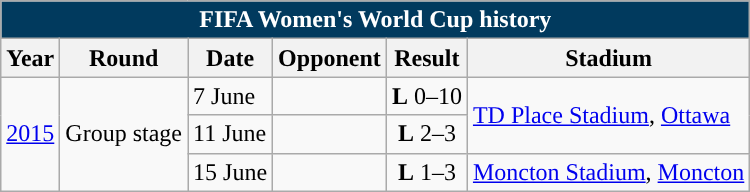<table class="wikitable" style="text-align: center;font-size:100%;">
<tr>
<th colspan=6 style="background: #013A5E; color: #FFFFFF;">FIFA Women's World Cup history</th>
</tr>
<tr>
<th>Year</th>
<th>Round</th>
<th>Date</th>
<th>Opponent</th>
<th>Result</th>
<th>Stadium</th>
</tr>
<tr>
<td rowspan=3> <a href='#'>2015</a></td>
<td rowspan=3>Group stage</td>
<td align="left">7 June</td>
<td align="left"></td>
<td><strong>L</strong> 0–10</td>
<td rowspan=2 align="left"><a href='#'>TD Place Stadium</a>, <a href='#'>Ottawa</a></td>
</tr>
<tr>
<td align="left">11 June</td>
<td align="left"></td>
<td><strong>L</strong> 2–3</td>
</tr>
<tr>
<td align="left">15 June</td>
<td align="left"></td>
<td><strong>L</strong> 1–3</td>
<td align="left"><a href='#'>Moncton Stadium</a>, <a href='#'>Moncton</a></td>
</tr>
</table>
